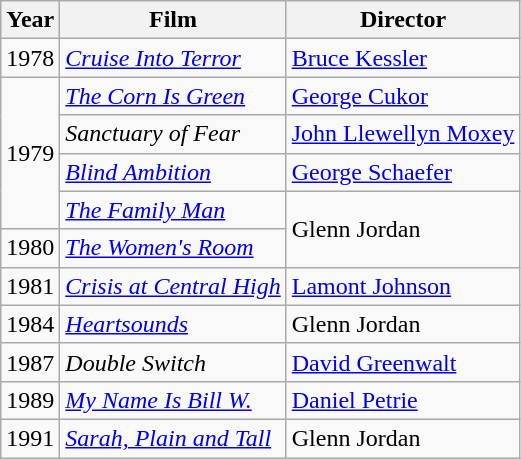<table class="wikitable">
<tr>
<th>Year</th>
<th>Film</th>
<th>Director</th>
</tr>
<tr>
<td>1978</td>
<td><em><a href='#'>Cruise Into Terror</a></em></td>
<td><a href='#'>Bruce Kessler</a></td>
</tr>
<tr>
<td rowspan=4>1979</td>
<td><em><a href='#'>The Corn Is Green</a></em></td>
<td><a href='#'>George Cukor</a></td>
</tr>
<tr>
<td><em>Sanctuary of Fear</em></td>
<td><a href='#'>John Llewellyn Moxey</a></td>
</tr>
<tr>
<td><em><a href='#'>Blind Ambition</a></em></td>
<td><a href='#'>George Schaefer</a></td>
</tr>
<tr>
<td><em><a href='#'>The Family Man</a></em></td>
<td rowspan=2>Glenn Jordan</td>
</tr>
<tr>
<td>1980</td>
<td><em><a href='#'>The Women's Room</a></em></td>
</tr>
<tr>
<td>1981</td>
<td><em><a href='#'>Crisis at Central High</a></em></td>
<td><a href='#'>Lamont Johnson</a></td>
</tr>
<tr>
<td>1984</td>
<td><em><a href='#'>Heartsounds</a></em></td>
<td>Glenn Jordan</td>
</tr>
<tr>
<td>1987</td>
<td><em>Double Switch</em></td>
<td><a href='#'>David Greenwalt</a></td>
</tr>
<tr>
<td>1989</td>
<td><em><a href='#'>My Name Is Bill W.</a></em></td>
<td><a href='#'>Daniel Petrie</a></td>
</tr>
<tr>
<td>1991</td>
<td><em><a href='#'>Sarah, Plain and Tall</a></em></td>
<td>Glenn Jordan</td>
</tr>
</table>
